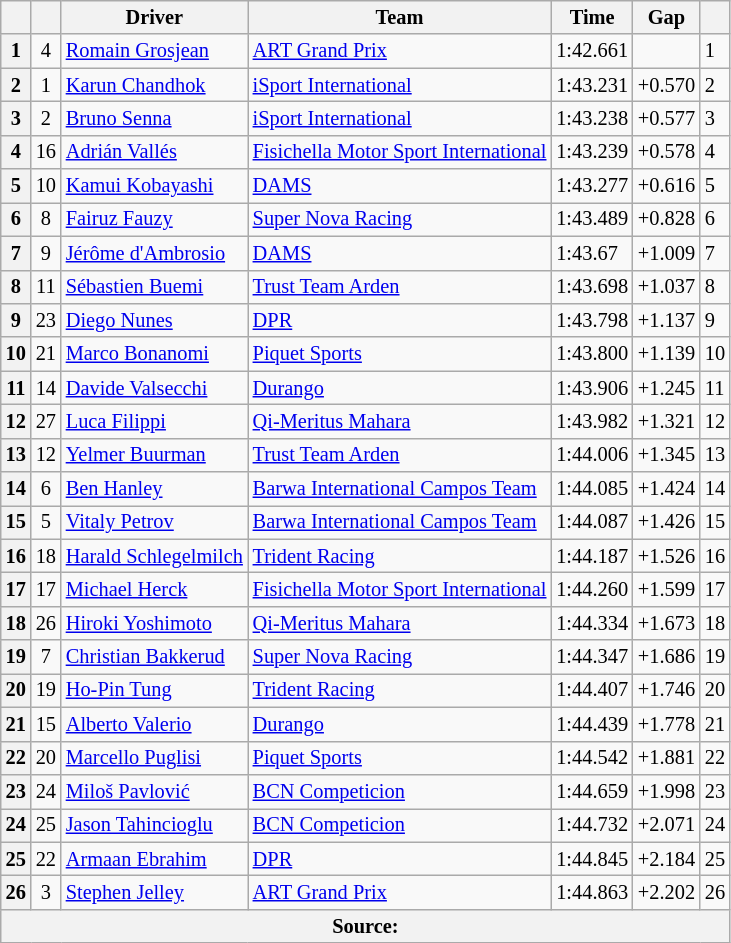<table class="wikitable" style="font-size: 85%">
<tr>
<th></th>
<th></th>
<th>Driver</th>
<th>Team</th>
<th>Time</th>
<th>Gap</th>
<th></th>
</tr>
<tr>
<th>1</th>
<td align="center">4</td>
<td> <a href='#'>Romain Grosjean</a></td>
<td><a href='#'>ART Grand Prix</a></td>
<td>1:42.661</td>
<td></td>
<td>1</td>
</tr>
<tr>
<th>2</th>
<td align="center">1</td>
<td> <a href='#'>Karun Chandhok</a></td>
<td><a href='#'>iSport International</a></td>
<td>1:43.231</td>
<td>+0.570</td>
<td>2</td>
</tr>
<tr>
<th>3</th>
<td align="center">2</td>
<td> <a href='#'>Bruno Senna</a></td>
<td><a href='#'>iSport International</a></td>
<td>1:43.238</td>
<td>+0.577</td>
<td>3</td>
</tr>
<tr>
<th>4</th>
<td align="center">16</td>
<td> <a href='#'>Adrián Vallés</a></td>
<td><a href='#'>Fisichella Motor Sport International</a></td>
<td>1:43.239</td>
<td>+0.578</td>
<td>4</td>
</tr>
<tr>
<th>5</th>
<td align="center">10</td>
<td> <a href='#'>Kamui Kobayashi</a></td>
<td><a href='#'>DAMS</a></td>
<td>1:43.277</td>
<td>+0.616</td>
<td>5</td>
</tr>
<tr>
<th>6</th>
<td align="center">8</td>
<td> <a href='#'>Fairuz Fauzy</a></td>
<td><a href='#'>Super Nova Racing</a></td>
<td>1:43.489</td>
<td>+0.828</td>
<td>6</td>
</tr>
<tr>
<th>7</th>
<td align="center">9</td>
<td> <a href='#'>Jérôme d'Ambrosio</a></td>
<td><a href='#'>DAMS</a></td>
<td>1:43.67</td>
<td>+1.009</td>
<td>7</td>
</tr>
<tr>
<th>8</th>
<td align="center">11</td>
<td> <a href='#'>Sébastien Buemi</a></td>
<td><a href='#'>Trust Team Arden</a></td>
<td>1:43.698</td>
<td>+1.037</td>
<td>8</td>
</tr>
<tr>
<th>9</th>
<td align="center">23</td>
<td> <a href='#'>Diego Nunes</a></td>
<td><a href='#'>DPR</a></td>
<td>1:43.798</td>
<td>+1.137</td>
<td>9</td>
</tr>
<tr>
<th>10</th>
<td align="center">21</td>
<td> <a href='#'>Marco Bonanomi</a></td>
<td><a href='#'>Piquet Sports</a></td>
<td>1:43.800</td>
<td>+1.139</td>
<td>10</td>
</tr>
<tr>
<th>11</th>
<td align="center">14</td>
<td> <a href='#'>Davide Valsecchi</a></td>
<td><a href='#'>Durango</a></td>
<td>1:43.906</td>
<td>+1.245</td>
<td>11</td>
</tr>
<tr>
<th>12</th>
<td align="center">27</td>
<td> <a href='#'>Luca Filippi</a></td>
<td><a href='#'>Qi-Meritus Mahara</a></td>
<td>1:43.982</td>
<td>+1.321</td>
<td>12</td>
</tr>
<tr>
<th>13</th>
<td align="center">12</td>
<td> <a href='#'>Yelmer Buurman</a></td>
<td><a href='#'>Trust Team Arden</a></td>
<td>1:44.006</td>
<td>+1.345</td>
<td>13</td>
</tr>
<tr>
<th>14</th>
<td align="center">6</td>
<td> <a href='#'>Ben Hanley</a></td>
<td><a href='#'>Barwa International Campos Team</a></td>
<td>1:44.085</td>
<td>+1.424</td>
<td>14</td>
</tr>
<tr>
<th>15</th>
<td align="center">5</td>
<td> <a href='#'>Vitaly Petrov</a></td>
<td><a href='#'>Barwa International Campos Team</a></td>
<td>1:44.087</td>
<td>+1.426</td>
<td>15</td>
</tr>
<tr>
<th>16</th>
<td align="center">18</td>
<td> <a href='#'>Harald Schlegelmilch</a></td>
<td><a href='#'>Trident Racing</a></td>
<td>1:44.187</td>
<td>+1.526</td>
<td>16</td>
</tr>
<tr>
<th>17</th>
<td align="center">17</td>
<td> <a href='#'>Michael Herck</a></td>
<td><a href='#'>Fisichella Motor Sport International</a></td>
<td>1:44.260</td>
<td>+1.599</td>
<td>17</td>
</tr>
<tr>
<th>18</th>
<td align="center">26</td>
<td> <a href='#'>Hiroki Yoshimoto</a></td>
<td><a href='#'>Qi-Meritus Mahara</a></td>
<td>1:44.334</td>
<td>+1.673</td>
<td>18</td>
</tr>
<tr>
<th>19</th>
<td align="center">7</td>
<td> <a href='#'>Christian Bakkerud</a></td>
<td><a href='#'>Super Nova Racing</a></td>
<td>1:44.347</td>
<td>+1.686</td>
<td>19</td>
</tr>
<tr>
<th>20</th>
<td align="center">19</td>
<td> <a href='#'>Ho-Pin Tung</a></td>
<td><a href='#'>Trident Racing</a></td>
<td>1:44.407</td>
<td>+1.746</td>
<td>20</td>
</tr>
<tr>
<th>21</th>
<td align="center">15</td>
<td> <a href='#'>Alberto Valerio</a></td>
<td><a href='#'>Durango</a></td>
<td>1:44.439</td>
<td>+1.778</td>
<td>21</td>
</tr>
<tr>
<th>22</th>
<td align="center">20</td>
<td> <a href='#'>Marcello Puglisi</a></td>
<td><a href='#'>Piquet Sports</a></td>
<td>1:44.542</td>
<td>+1.881</td>
<td>22</td>
</tr>
<tr>
<th>23</th>
<td align="center">24</td>
<td> <a href='#'>Miloš Pavlović</a></td>
<td><a href='#'>BCN Competicion</a></td>
<td>1:44.659</td>
<td>+1.998</td>
<td>23</td>
</tr>
<tr>
<th>24</th>
<td align="center">25</td>
<td> <a href='#'>Jason Tahincioglu</a></td>
<td><a href='#'>BCN Competicion</a></td>
<td>1:44.732</td>
<td>+2.071</td>
<td>24</td>
</tr>
<tr>
<th>25</th>
<td align="center">22</td>
<td> <a href='#'>Armaan Ebrahim</a></td>
<td><a href='#'>DPR</a></td>
<td>1:44.845</td>
<td>+2.184</td>
<td>25</td>
</tr>
<tr>
<th>26</th>
<td align="center">3</td>
<td> <a href='#'>Stephen Jelley</a></td>
<td><a href='#'>ART Grand Prix</a></td>
<td>1:44.863</td>
<td>+2.202</td>
<td>26</td>
</tr>
<tr>
<th colspan="7">Source:</th>
</tr>
</table>
